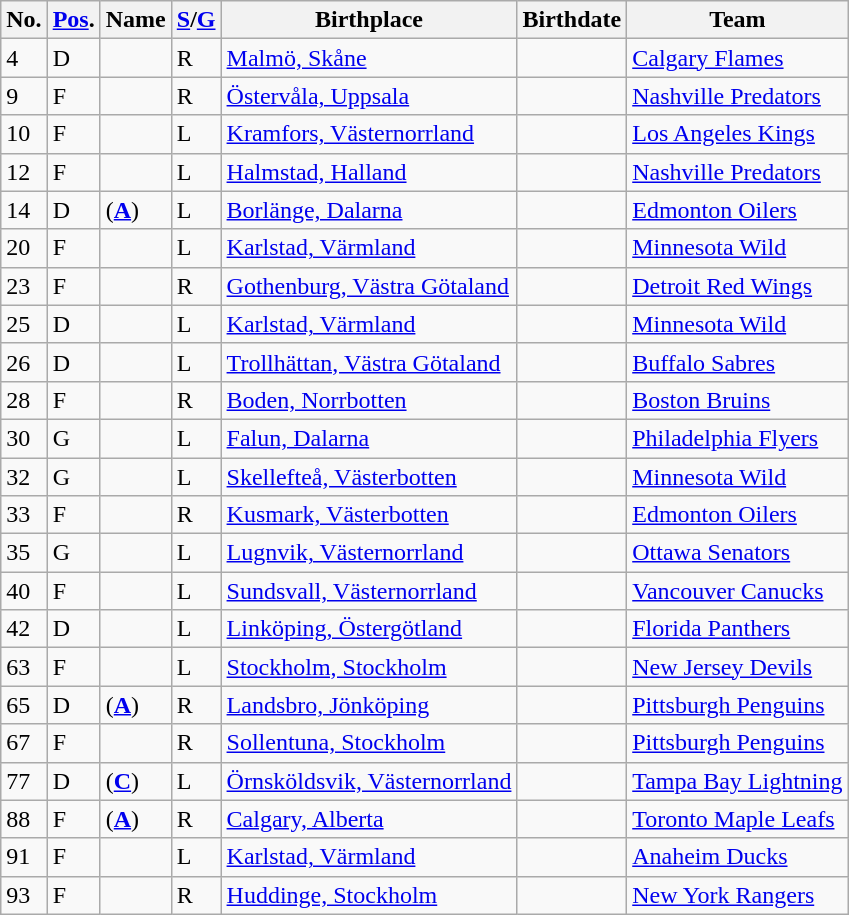<table class="wikitable sortable">
<tr>
<th>No.</th>
<th><a href='#'>Pos</a>.</th>
<th>Name</th>
<th><a href='#'>S</a>/<a href='#'>G</a></th>
<th>Birthplace</th>
<th>Birthdate</th>
<th>Team</th>
</tr>
<tr>
<td>4</td>
<td>D</td>
<td align=left></td>
<td>R</td>
<td><a href='#'>Malmö, Skåne</a></td>
<td></td>
<td style="text-align:left;"><a href='#'>Calgary Flames</a></td>
</tr>
<tr>
<td>9</td>
<td>F</td>
<td align=left></td>
<td>R</td>
<td><a href='#'>Östervåla, Uppsala</a></td>
<td></td>
<td style="text-align:left;"><a href='#'>Nashville Predators</a></td>
</tr>
<tr>
<td>10</td>
<td>F</td>
<td align=left></td>
<td>L</td>
<td><a href='#'>Kramfors, Västernorrland</a></td>
<td></td>
<td style="text-align:left;"><a href='#'>Los Angeles Kings</a></td>
</tr>
<tr>
<td>12</td>
<td>F</td>
<td align=left></td>
<td>L</td>
<td><a href='#'>Halmstad, Halland</a></td>
<td></td>
<td style="text-align:left;"><a href='#'>Nashville Predators</a></td>
</tr>
<tr>
<td>14</td>
<td>D</td>
<td align=left> (<strong><a href='#'>A</a></strong>)</td>
<td>L</td>
<td><a href='#'>Borlänge, Dalarna</a></td>
<td></td>
<td style="text-align:left;"><a href='#'>Edmonton Oilers</a></td>
</tr>
<tr>
<td>20</td>
<td>F</td>
<td align=left></td>
<td>L</td>
<td><a href='#'>Karlstad, Värmland</a></td>
<td></td>
<td style="text-align:left;"><a href='#'>Minnesota Wild</a></td>
</tr>
<tr>
<td>23</td>
<td>F</td>
<td align=left></td>
<td>R</td>
<td><a href='#'>Gothenburg, Västra Götaland</a></td>
<td></td>
<td style="text-align:left;"><a href='#'>Detroit Red Wings</a></td>
</tr>
<tr>
<td>25</td>
<td>D</td>
<td align=left></td>
<td>L</td>
<td><a href='#'>Karlstad, Värmland</a></td>
<td></td>
<td style="text-align:left;"><a href='#'>Minnesota Wild</a></td>
</tr>
<tr>
<td>26</td>
<td>D</td>
<td align=left></td>
<td>L</td>
<td><a href='#'>Trollhättan, Västra Götaland</a></td>
<td></td>
<td style="text-align:left;"><a href='#'>Buffalo Sabres</a></td>
</tr>
<tr>
<td>28</td>
<td>F</td>
<td align=left></td>
<td>R</td>
<td><a href='#'>Boden, Norrbotten</a></td>
<td></td>
<td style="text-align:left;"><a href='#'>Boston Bruins</a></td>
</tr>
<tr>
<td>30</td>
<td>G</td>
<td align=left></td>
<td>L</td>
<td><a href='#'>Falun, Dalarna</a></td>
<td></td>
<td style="text-align:left;"><a href='#'>Philadelphia Flyers</a></td>
</tr>
<tr>
<td>32</td>
<td>G</td>
<td align=left></td>
<td>L</td>
<td><a href='#'>Skellefteå, Västerbotten</a></td>
<td></td>
<td style="text-align:left;"><a href='#'>Minnesota Wild</a></td>
</tr>
<tr>
<td>33</td>
<td>F</td>
<td align=left></td>
<td>R</td>
<td><a href='#'>Kusmark, Västerbotten</a></td>
<td></td>
<td style="text-align:left;"><a href='#'>Edmonton Oilers</a></td>
</tr>
<tr>
<td>35</td>
<td>G</td>
<td align=left></td>
<td>L</td>
<td><a href='#'>Lugnvik, Västernorrland</a></td>
<td></td>
<td style="text-align:left;"><a href='#'>Ottawa Senators</a></td>
</tr>
<tr>
<td>40</td>
<td>F</td>
<td align=left></td>
<td>L</td>
<td><a href='#'>Sundsvall, Västernorrland</a></td>
<td></td>
<td style="text-align:left;"><a href='#'>Vancouver Canucks</a></td>
</tr>
<tr>
<td>42</td>
<td>D</td>
<td align=left></td>
<td>L</td>
<td><a href='#'>Linköping, Östergötland</a></td>
<td></td>
<td style="text-align:left;"><a href='#'>Florida Panthers</a></td>
</tr>
<tr>
<td>63</td>
<td>F</td>
<td align=left></td>
<td>L</td>
<td><a href='#'>Stockholm, Stockholm</a></td>
<td></td>
<td style="text-align:left;"><a href='#'>New Jersey Devils</a></td>
</tr>
<tr>
<td>65</td>
<td>D</td>
<td align=left> (<strong><a href='#'>A</a></strong>)</td>
<td>R</td>
<td><a href='#'>Landsbro, Jönköping</a></td>
<td></td>
<td style="text-align:left;"><a href='#'>Pittsburgh Penguins</a></td>
</tr>
<tr>
<td>67</td>
<td>F</td>
<td align=left></td>
<td>R</td>
<td><a href='#'>Sollentuna, Stockholm</a></td>
<td></td>
<td style="text-align:left;"><a href='#'>Pittsburgh Penguins</a></td>
</tr>
<tr>
<td>77</td>
<td>D</td>
<td align=left> (<strong><a href='#'>C</a></strong>)</td>
<td>L</td>
<td><a href='#'>Örnsköldsvik, Västernorrland</a></td>
<td></td>
<td style="text-align:left;"><a href='#'>Tampa Bay Lightning</a></td>
</tr>
<tr>
<td>88</td>
<td>F</td>
<td align=left> (<strong><a href='#'>A</a></strong>)</td>
<td>R</td>
<td><a href='#'>Calgary, Alberta</a></td>
<td></td>
<td style="text-align:left;"><a href='#'>Toronto Maple Leafs</a></td>
</tr>
<tr>
<td>91</td>
<td>F</td>
<td align=left></td>
<td>L</td>
<td><a href='#'>Karlstad, Värmland</a></td>
<td></td>
<td style="text-align:left;"><a href='#'>Anaheim Ducks</a></td>
</tr>
<tr>
<td>93</td>
<td>F</td>
<td align=left></td>
<td>R</td>
<td><a href='#'>Huddinge, Stockholm</a></td>
<td></td>
<td style="text-align:left;"><a href='#'>New York Rangers</a></td>
</tr>
</table>
